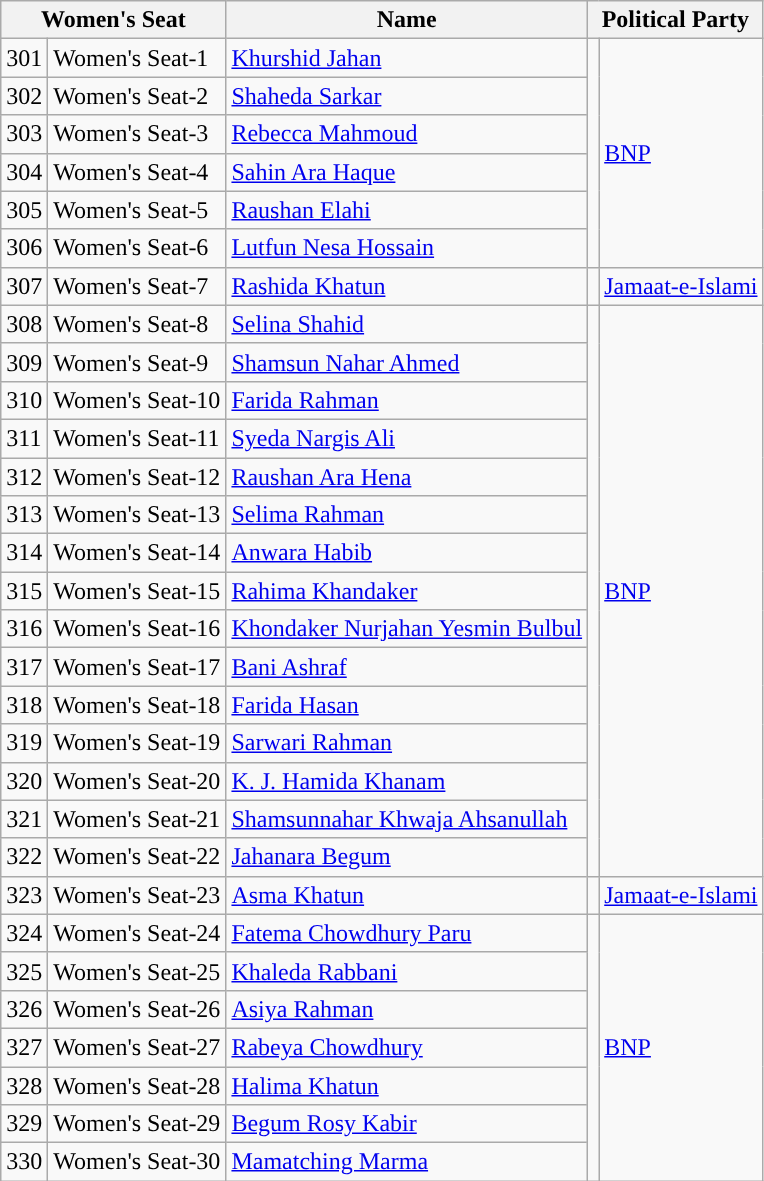<table class="wikitable sortable">
<tr>
<th colspan="2">Women's Seat</th>
<th>Name</th>
<th colspan="2"><strong>Political Party</strong></th>
</tr>
<tr>
<td>301</td>
<td>Women's Seat-1</td>
<td><a href='#'>Khurshid Jahan</a></td>
<td rowspan="6" style="background-color:"></td>
<td rowspan="6"><a href='#'>BNP</a></td>
</tr>
<tr>
<td>302</td>
<td>Women's Seat-2</td>
<td><a href='#'>Shaheda Sarkar</a></td>
</tr>
<tr>
<td>303</td>
<td>Women's Seat-3</td>
<td><a href='#'>Rebecca Mahmoud</a></td>
</tr>
<tr>
<td>304</td>
<td>Women's Seat-4</td>
<td><a href='#'>Sahin Ara Haque</a></td>
</tr>
<tr>
<td>305</td>
<td>Women's Seat-5</td>
<td><a href='#'>Raushan Elahi</a></td>
</tr>
<tr>
<td>306</td>
<td>Women's Seat-6</td>
<td><a href='#'>Lutfun Nesa Hossain</a></td>
</tr>
<tr>
<td>307</td>
<td>Women's Seat-7</td>
<td><a href='#'>Rashida Khatun</a></td>
<td style="background-color:"></td>
<td><a href='#'>Jamaat-e-Islami</a></td>
</tr>
<tr>
<td>308</td>
<td>Women's Seat-8</td>
<td><a href='#'>Selina Shahid</a></td>
<td rowspan="15" style="background-color:"></td>
<td rowspan="15"><a href='#'>BNP</a></td>
</tr>
<tr>
<td>309</td>
<td>Women's Seat-9</td>
<td><a href='#'>Shamsun Nahar Ahmed</a></td>
</tr>
<tr>
<td>310</td>
<td>Women's Seat-10</td>
<td><a href='#'>Farida Rahman</a></td>
</tr>
<tr>
<td>311</td>
<td>Women's Seat-11</td>
<td><a href='#'>Syeda Nargis Ali</a></td>
</tr>
<tr>
<td>312</td>
<td>Women's Seat-12</td>
<td><a href='#'>Raushan Ara Hena</a></td>
</tr>
<tr>
<td>313</td>
<td>Women's Seat-13</td>
<td><a href='#'>Selima Rahman</a></td>
</tr>
<tr>
<td>314</td>
<td>Women's Seat-14</td>
<td><a href='#'>Anwara Habib</a></td>
</tr>
<tr>
<td>315</td>
<td>Women's Seat-15</td>
<td><a href='#'>Rahima Khandaker</a></td>
</tr>
<tr>
<td>316</td>
<td>Women's Seat-16</td>
<td><a href='#'>Khondaker Nurjahan Yesmin Bulbul</a></td>
</tr>
<tr>
<td>317</td>
<td>Women's Seat-17</td>
<td><a href='#'>Bani Ashraf</a></td>
</tr>
<tr>
<td>318</td>
<td>Women's Seat-18</td>
<td><a href='#'>Farida Hasan</a></td>
</tr>
<tr>
<td>319</td>
<td>Women's Seat-19</td>
<td><a href='#'>Sarwari Rahman</a></td>
</tr>
<tr>
<td>320</td>
<td>Women's Seat-20</td>
<td><a href='#'>K. J. Hamida Khanam</a></td>
</tr>
<tr>
<td>321</td>
<td>Women's Seat-21</td>
<td><a href='#'>Shamsunnahar Khwaja Ahsanullah</a></td>
</tr>
<tr>
<td>322</td>
<td>Women's Seat-22</td>
<td><a href='#'>Jahanara Begum</a></td>
</tr>
<tr>
<td>323</td>
<td>Women's Seat-23</td>
<td><a href='#'>Asma Khatun</a></td>
<td style="background-color:"></td>
<td><a href='#'>Jamaat-e-Islami</a></td>
</tr>
<tr>
<td>324</td>
<td>Women's Seat-24</td>
<td><a href='#'>Fatema Chowdhury Paru</a></td>
<td rowspan="7" style="background-color:"></td>
<td rowspan="7"><a href='#'>BNP</a></td>
</tr>
<tr>
<td>325</td>
<td>Women's Seat-25</td>
<td><a href='#'>Khaleda Rabbani</a></td>
</tr>
<tr>
<td>326</td>
<td>Women's Seat-26</td>
<td><a href='#'>Asiya Rahman</a></td>
</tr>
<tr>
<td>327</td>
<td>Women's Seat-27</td>
<td><a href='#'>Rabeya Chowdhury</a></td>
</tr>
<tr>
<td>328</td>
<td>Women's Seat-28</td>
<td><a href='#'>Halima Khatun</a></td>
</tr>
<tr>
<td>329</td>
<td>Women's Seat-29</td>
<td><a href='#'>Begum Rosy Kabir</a></td>
</tr>
<tr>
<td>330</td>
<td>Women's Seat-30</td>
<td><a href='#'>Mamatching Marma</a></td>
</tr>
</table>
